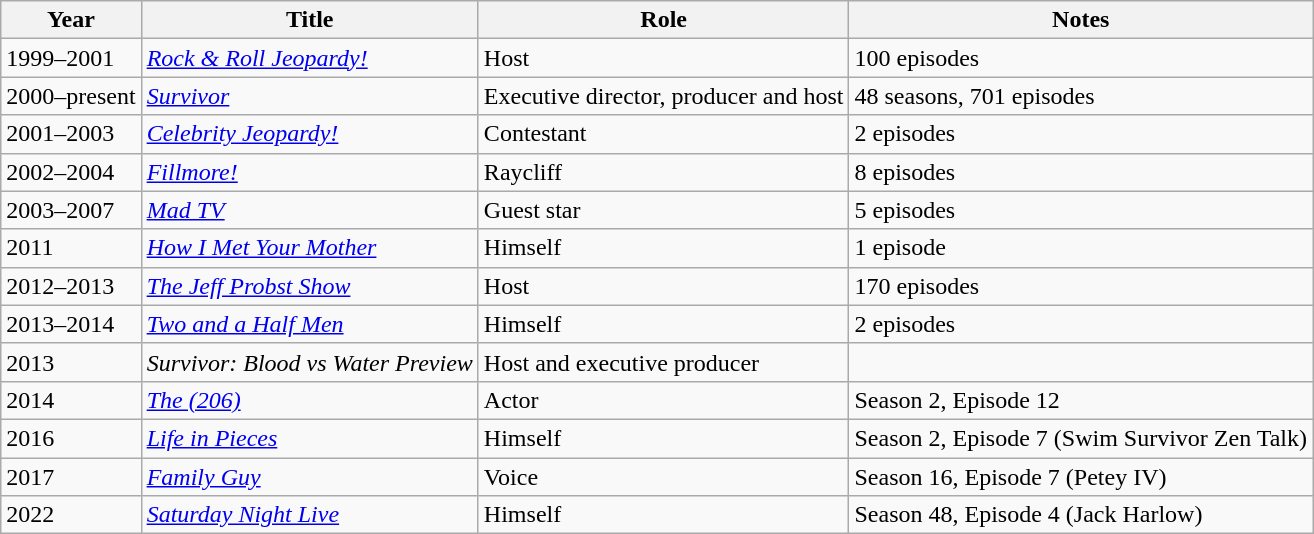<table class="wikitable">
<tr>
<th>Year</th>
<th>Title</th>
<th>Role</th>
<th>Notes</th>
</tr>
<tr>
<td>1999–2001</td>
<td><em><a href='#'>Rock & Roll Jeopardy!</a></em></td>
<td>Host</td>
<td>100 episodes</td>
</tr>
<tr>
<td>2000–present</td>
<td><em><a href='#'>Survivor</a></em></td>
<td>Executive director, producer and host</td>
<td>48 seasons, 701 episodes</td>
</tr>
<tr>
<td>2001–2003</td>
<td><em><a href='#'>Celebrity Jeopardy!</a></em></td>
<td>Contestant</td>
<td>2 episodes</td>
</tr>
<tr>
<td>2002–2004</td>
<td><em><a href='#'>Fillmore!</a></em></td>
<td>Raycliff</td>
<td>8 episodes</td>
</tr>
<tr>
<td>2003–2007</td>
<td><em><a href='#'>Mad TV</a></em></td>
<td>Guest star</td>
<td>5 episodes</td>
</tr>
<tr>
<td>2011</td>
<td><em><a href='#'>How I Met Your Mother</a></em></td>
<td>Himself</td>
<td>1 episode</td>
</tr>
<tr>
<td>2012–2013</td>
<td><em><a href='#'>The Jeff Probst Show</a></em></td>
<td>Host</td>
<td>170 episodes</td>
</tr>
<tr>
<td>2013–2014</td>
<td><em><a href='#'>Two and a Half Men</a></em></td>
<td>Himself</td>
<td>2 episodes</td>
</tr>
<tr>
<td>2013</td>
<td><em>Survivor: Blood vs Water Preview</em></td>
<td>Host and executive producer</td>
<td></td>
</tr>
<tr>
<td>2014</td>
<td><em><a href='#'>The (206)</a></em></td>
<td>Actor</td>
<td>Season 2, Episode 12</td>
</tr>
<tr>
<td>2016</td>
<td><em><a href='#'>Life in Pieces</a></em></td>
<td>Himself</td>
<td>Season 2, Episode 7 (Swim Survivor Zen Talk)</td>
</tr>
<tr>
<td>2017</td>
<td><em><a href='#'>Family Guy</a></em></td>
<td>Voice</td>
<td>Season 16, Episode 7 (Petey IV)</td>
</tr>
<tr>
<td>2022</td>
<td><em><a href='#'>Saturday Night Live</a></em></td>
<td>Himself</td>
<td>Season 48, Episode 4 (Jack Harlow)</td>
</tr>
</table>
